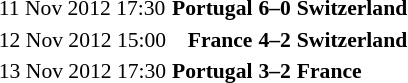<table style="font-size:90%; margin: 0 auto;">
<tr>
<td>11 Nov 2012 17:30</td>
<td align="right"><strong>Portugal</strong> </td>
<td align="center"><strong>6–0</strong></td>
<td> <strong>Switzerland</strong></td>
</tr>
<tr>
<td>12 Nov 2012 15:00</td>
<td align="right"><strong>France</strong> </td>
<td align="center"><strong>4–2</strong></td>
<td> <strong>Switzerland</strong></td>
</tr>
<tr>
<td>13 Nov 2012 17:30</td>
<td align="right"><strong>Portugal</strong> </td>
<td align="center"><strong>3–2</strong></td>
<td> <strong>France</strong></td>
</tr>
<tr>
</tr>
</table>
